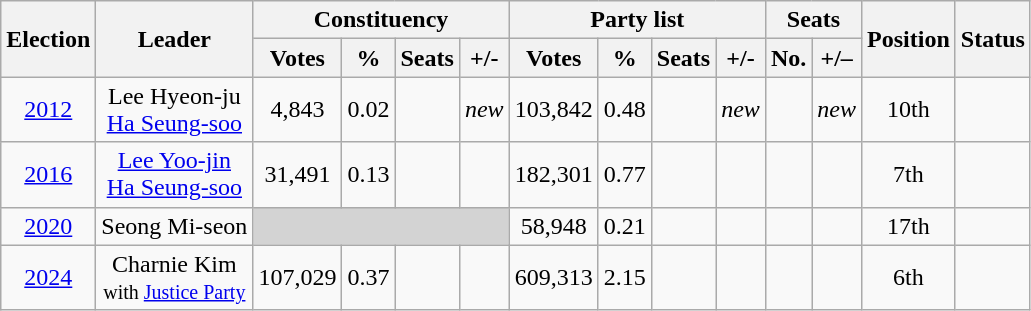<table class="wikitable" style="text-align:center">
<tr>
<th rowspan="2">Election</th>
<th rowspan="2">Leader</th>
<th colspan="4">Constituency</th>
<th colspan="4">Party list</th>
<th colspan="2">Seats</th>
<th rowspan="2">Position</th>
<th rowspan="2">Status</th>
</tr>
<tr>
<th>Votes</th>
<th>%</th>
<th>Seats</th>
<th>+/-</th>
<th>Votes</th>
<th>%</th>
<th>Seats</th>
<th>+/-</th>
<th>No.</th>
<th>+/–</th>
</tr>
<tr>
<td><a href='#'>2012</a></td>
<td>Lee Hyeon-ju <br><a href='#'>Ha Seung-soo</a></td>
<td>4,843</td>
<td>0.02</td>
<td></td>
<td><em>new</em></td>
<td>103,842</td>
<td>0.48</td>
<td></td>
<td><em>new</em></td>
<td></td>
<td><em>new</em></td>
<td>10th</td>
<td></td>
</tr>
<tr>
<td><a href='#'>2016</a></td>
<td><a href='#'>Lee Yoo-jin</a><br><a href='#'>Ha Seung-soo</a></td>
<td>31,491</td>
<td>0.13</td>
<td></td>
<td></td>
<td>182,301</td>
<td>0.77</td>
<td></td>
<td></td>
<td></td>
<td></td>
<td>7th</td>
<td></td>
</tr>
<tr>
<td><a href='#'>2020</a></td>
<td>Seong Mi-seon</td>
<td colspan="4" bgcolor="lightgrey"></td>
<td>58,948</td>
<td>0.21</td>
<td></td>
<td></td>
<td></td>
<td></td>
<td>17th</td>
<td></td>
</tr>
<tr>
<td><a href='#'>2024</a></td>
<td>Charnie Kim <br><small>with <a href='#'>Justice Party</a><br> </small></td>
<td>107,029</td>
<td>0.37</td>
<td></td>
<td></td>
<td>609,313</td>
<td>2.15</td>
<td></td>
<td></td>
<td></td>
<td></td>
<td>6th</td>
<td></td>
</tr>
</table>
